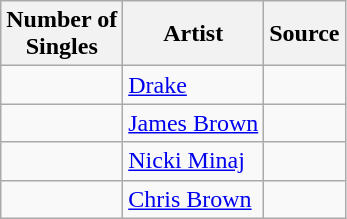<table class="wikitable">
<tr>
<th>Number of<br>Singles</th>
<th>Artist</th>
<th>Source</th>
</tr>
<tr>
<td></td>
<td><a href='#'>Drake</a></td>
<td></td>
</tr>
<tr>
<td></td>
<td><a href='#'>James Brown</a></td>
<td></td>
</tr>
<tr>
<td></td>
<td><a href='#'>Nicki Minaj</a></td>
<td></td>
</tr>
<tr>
<td></td>
<td><a href='#'>Chris Brown</a></td>
<td></td>
</tr>
</table>
